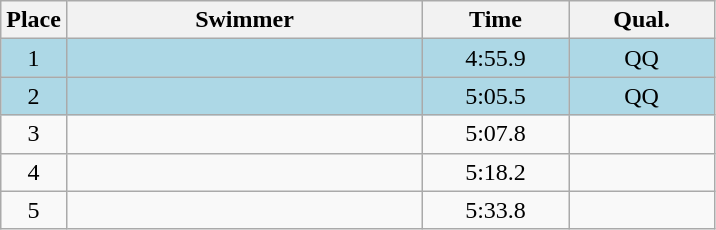<table class=wikitable style="text-align:center">
<tr>
<th>Place</th>
<th width=230>Swimmer</th>
<th width=90>Time</th>
<th width=90>Qual.</th>
</tr>
<tr bgcolor=lightblue>
<td>1</td>
<td align=left></td>
<td>4:55.9</td>
<td>QQ</td>
</tr>
<tr bgcolor=lightblue>
<td>2</td>
<td align=left></td>
<td>5:05.5</td>
<td>QQ</td>
</tr>
<tr>
<td>3</td>
<td align=left></td>
<td>5:07.8</td>
<td></td>
</tr>
<tr>
<td>4</td>
<td align=left></td>
<td>5:18.2</td>
<td></td>
</tr>
<tr>
<td>5</td>
<td align=left></td>
<td>5:33.8</td>
<td></td>
</tr>
</table>
